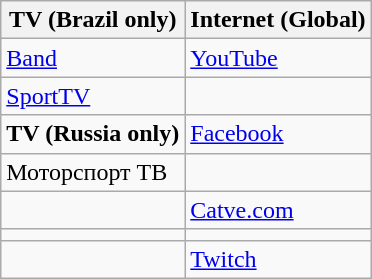<table class="wikitable">
<tr>
<th>TV (Brazil only)</th>
<th>Internet (Global)</th>
</tr>
<tr>
<td><a href='#'>Band</a></td>
<td><a href='#'>YouTube</a></td>
</tr>
<tr>
<td><a href='#'>SportTV</a></td>
<td></td>
</tr>
<tr>
<td><strong>TV (Russia only)</strong></td>
<td><a href='#'>Facebook</a></td>
</tr>
<tr>
<td>Моторспорт ТВ</td>
<td></td>
</tr>
<tr>
<td></td>
<td><a href='#'>Catve.com</a></td>
</tr>
<tr>
<td></td>
<td></td>
</tr>
<tr>
<td></td>
<td><a href='#'>Twitch</a></td>
</tr>
</table>
